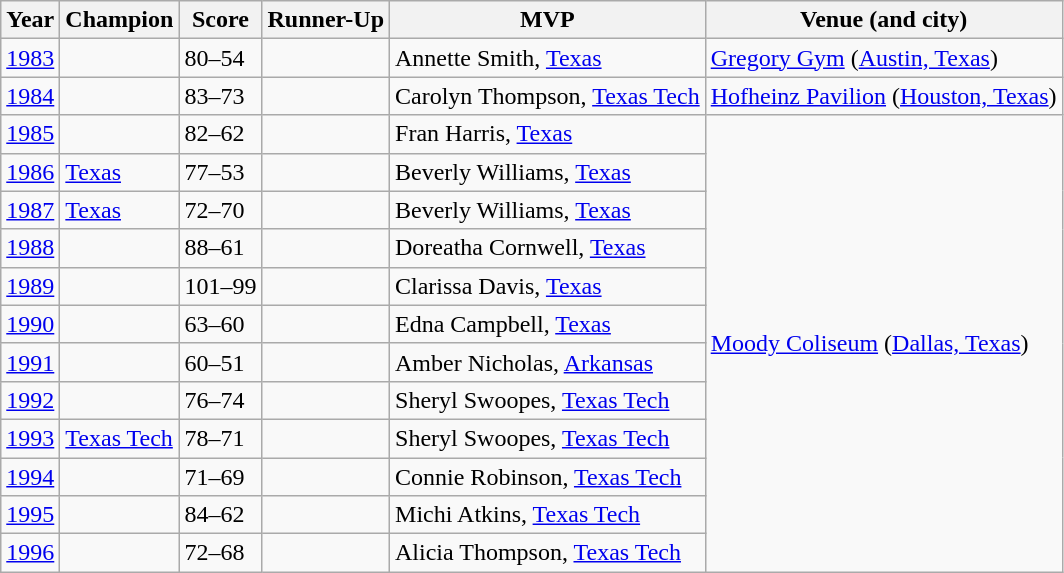<table class=wikitable>
<tr>
<th>Year</th>
<th>Champion</th>
<th>Score</th>
<th>Runner-Up</th>
<th>MVP</th>
<th>Venue (and city)</th>
</tr>
<tr>
<td><a href='#'>1983</a></td>
<td></td>
<td>80–54</td>
<td></td>
<td>Annette Smith, <a href='#'>Texas</a></td>
<td><a href='#'>Gregory Gym</a> (<a href='#'>Austin, Texas</a>)</td>
</tr>
<tr>
<td><a href='#'>1984</a></td>
<td></td>
<td>83–73</td>
<td></td>
<td>Carolyn Thompson, <a href='#'>Texas Tech</a></td>
<td><a href='#'>Hofheinz Pavilion</a> (<a href='#'>Houston, Texas</a>)</td>
</tr>
<tr>
<td><a href='#'>1985</a></td>
<td></td>
<td>82–62</td>
<td></td>
<td>Fran Harris, <a href='#'>Texas</a></td>
<td rowspan="12"><a href='#'>Moody Coliseum</a> (<a href='#'>Dallas, Texas</a>)</td>
</tr>
<tr>
<td><a href='#'>1986</a></td>
<td><a href='#'>Texas</a></td>
<td>77–53</td>
<td></td>
<td>Beverly Williams, <a href='#'>Texas</a></td>
</tr>
<tr>
<td><a href='#'>1987</a></td>
<td><a href='#'>Texas</a></td>
<td>72–70</td>
<td></td>
<td>Beverly Williams, <a href='#'>Texas</a></td>
</tr>
<tr>
<td><a href='#'>1988</a></td>
<td></td>
<td>88–61</td>
<td></td>
<td>Doreatha Cornwell, <a href='#'>Texas</a></td>
</tr>
<tr>
<td><a href='#'>1989</a></td>
<td></td>
<td>101–99</td>
<td></td>
<td>Clarissa Davis, <a href='#'>Texas</a></td>
</tr>
<tr>
<td><a href='#'>1990</a></td>
<td></td>
<td>63–60</td>
<td></td>
<td>Edna Campbell, <a href='#'>Texas</a></td>
</tr>
<tr>
<td><a href='#'>1991</a></td>
<td></td>
<td>60–51</td>
<td></td>
<td>Amber Nicholas, <a href='#'>Arkansas</a></td>
</tr>
<tr>
<td><a href='#'>1992</a></td>
<td></td>
<td>76–74</td>
<td></td>
<td>Sheryl Swoopes, <a href='#'>Texas Tech</a></td>
</tr>
<tr>
<td><a href='#'>1993</a></td>
<td><a href='#'>Texas Tech</a></td>
<td>78–71</td>
<td></td>
<td>Sheryl Swoopes, <a href='#'>Texas Tech</a></td>
</tr>
<tr>
<td><a href='#'>1994</a></td>
<td></td>
<td>71–69</td>
<td></td>
<td>Connie Robinson, <a href='#'>Texas Tech</a></td>
</tr>
<tr>
<td><a href='#'>1995</a></td>
<td></td>
<td>84–62</td>
<td></td>
<td>Michi Atkins, <a href='#'>Texas Tech</a></td>
</tr>
<tr>
<td><a href='#'>1996</a></td>
<td></td>
<td>72–68</td>
<td></td>
<td>Alicia Thompson, <a href='#'>Texas Tech</a></td>
</tr>
</table>
